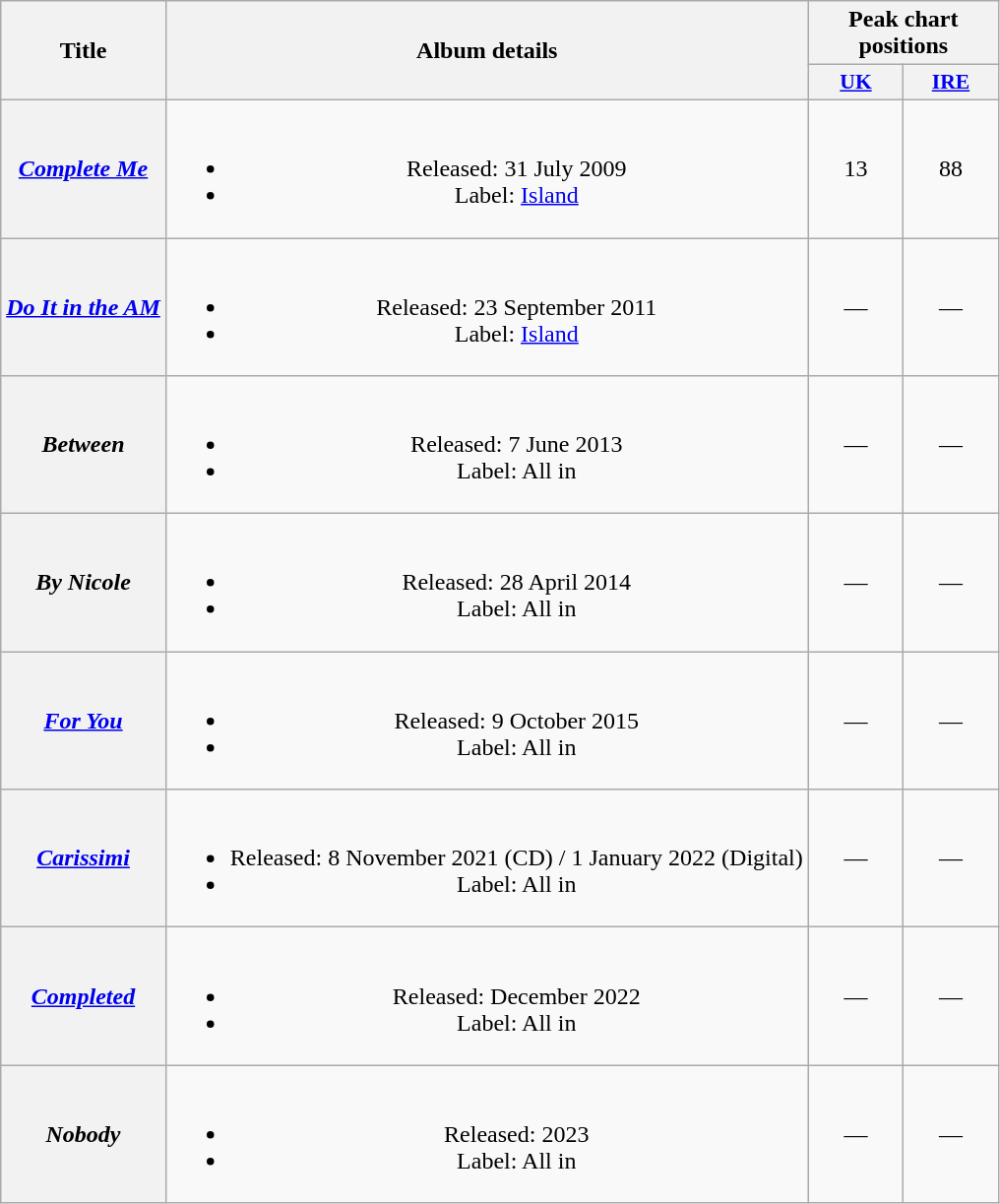<table class="wikitable plainrowheaders" style="text-align:center;">
<tr>
<th scope="col" rowspan="2">Title</th>
<th scope="col" rowspan="2">Album details</th>
<th scope="col" colspan="2">Peak chart positions</th>
</tr>
<tr>
<th scope="col" style="width:4em;font-size:90%;"><a href='#'>UK</a><br></th>
<th scope="col" style="width:4em;font-size:90%;"><a href='#'>IRE</a><br></th>
</tr>
<tr>
<th scope="row"><em><a href='#'>Complete Me</a></em></th>
<td><br><ul><li>Released: 31 July 2009</li><li>Label: <a href='#'>Island</a></li></ul></td>
<td>13</td>
<td>88</td>
</tr>
<tr>
<th scope="row"><em><a href='#'>Do It in the AM</a></em></th>
<td><br><ul><li>Released: 23 September 2011</li><li>Label: <a href='#'>Island</a></li></ul></td>
<td>—</td>
<td>—</td>
</tr>
<tr>
<th scope="row"><em> Between</em></th>
<td><br><ul><li>Released: 7 June 2013</li><li>Label: All in</li></ul></td>
<td>—</td>
<td>—</td>
</tr>
<tr>
<th scope="row"><em>By Nicole</em></th>
<td><br><ul><li>Released: 28 April 2014</li><li>Label: All in</li></ul></td>
<td>—</td>
<td>—</td>
</tr>
<tr>
<th scope="row"><em><a href='#'>For You</a></em></th>
<td><br><ul><li>Released: 9 October 2015</li><li>Label: All in</li></ul></td>
<td>—</td>
<td>—</td>
</tr>
<tr>
<th scope="row"><em><a href='#'>Carissimi</a></em></th>
<td><br><ul><li>Released: 8 November 2021 (CD) / 1 January 2022 (Digital)</li><li>Label: All in</li></ul></td>
<td>—</td>
<td>—</td>
</tr>
<tr>
<th scope="row"><em><a href='#'>Completed</a></em></th>
<td><br><ul><li>Released: December 2022</li><li>Label: All in</li></ul></td>
<td>—</td>
<td>—</td>
</tr>
<tr>
<th scope="row"><em>Nobody</em></th>
<td><br><ul><li>Released: 2023</li><li>Label: All in</li></ul></td>
<td>—</td>
<td>—</td>
</tr>
</table>
